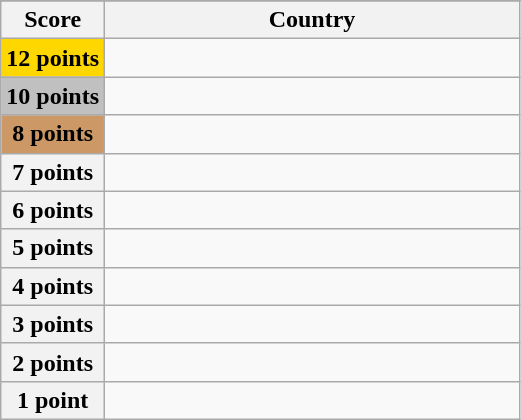<table class="wikitable">
<tr>
</tr>
<tr>
<th scope="col" width="20%">Score</th>
<th scope="col">Country</th>
</tr>
<tr>
<th scope="row" style="background:gold">12 points</th>
<td></td>
</tr>
<tr>
<th scope="row" style="background:silver">10 points</th>
<td></td>
</tr>
<tr>
<th scope="row" style="background:#CC9966">8 points</th>
<td></td>
</tr>
<tr>
<th scope="row">7 points</th>
<td></td>
</tr>
<tr>
<th scope="row">6 points</th>
<td></td>
</tr>
<tr>
<th scope="row">5 points</th>
<td></td>
</tr>
<tr>
<th scope="row">4 points</th>
<td></td>
</tr>
<tr>
<th scope="row">3 points</th>
<td></td>
</tr>
<tr>
<th scope="row">2 points</th>
<td></td>
</tr>
<tr>
<th scope="row">1 point</th>
<td></td>
</tr>
</table>
